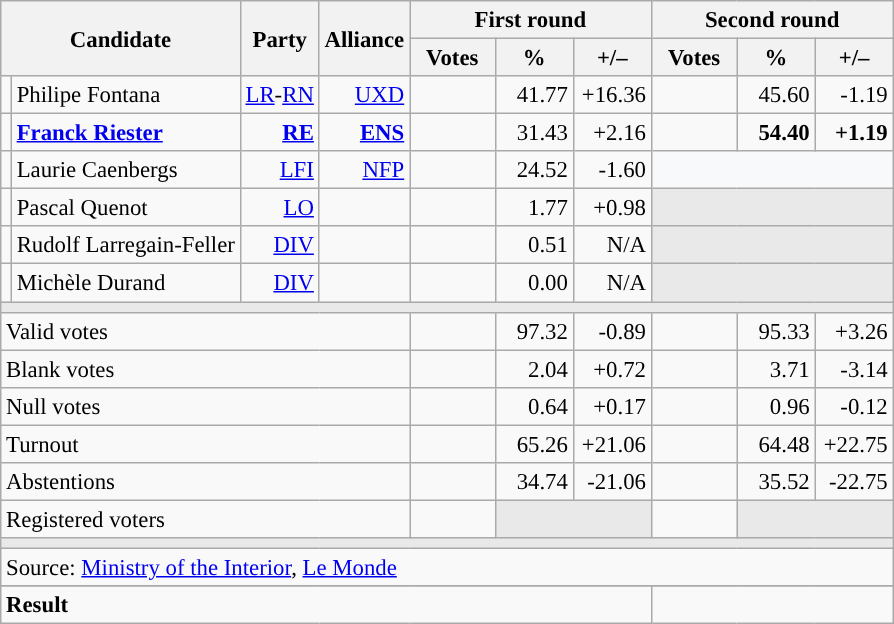<table class="wikitable" style="text-align:right;font-size:95%;">
<tr>
<th rowspan="2" colspan="2">Candidate</th>
<th rowspan="2">Party</th>
<th rowspan="2">Alliance</th>
<th colspan="3">First round</th>
<th colspan="3">Second round</th>
</tr>
<tr>
<th style="width:50px;">Votes</th>
<th style="width:45px;">%</th>
<th style="width:45px;">+/–</th>
<th style="width:50px;">Votes</th>
<th style="width:45px;">%</th>
<th style="width:45px;">+/–</th>
</tr>
<tr>
<td style="color:inherit;background:"></td>
<td style="text-align:left;">Philipe Fontana</td>
<td><a href='#'>LR</a>-<a href='#'>RN</a></td>
<td><a href='#'>UXD</a></td>
<td></td>
<td>41.77</td>
<td>+16.36</td>
<td></td>
<td>45.60</td>
<td>-1.19</td>
</tr>
<tr>
<td style="color:inherit;background:"></td>
<td style="text-align:left;"><strong><a href='#'>Franck Riester</a></strong></td>
<td><a href='#'><strong>RE</strong></a></td>
<td><a href='#'><strong>ENS</strong></a></td>
<td></td>
<td>31.43</td>
<td>+2.16</td>
<td><strong></strong></td>
<td><strong>54.40</strong></td>
<td><strong>+1.19</strong></td>
</tr>
<tr>
<td style="color:inherit;background:"></td>
<td style="text-align:left;">Laurie Caenbergs</td>
<td><a href='#'>LFI</a></td>
<td><a href='#'>NFP</a></td>
<td></td>
<td>24.52</td>
<td>-1.60</td>
<td colspan="3" style="background:#F8F9FA;"></td>
</tr>
<tr>
<td style="color:inherit;background:"></td>
<td style="text-align:left;">Pascal Quenot</td>
<td><a href='#'>LO</a></td>
<td></td>
<td></td>
<td>1.77</td>
<td>+0.98</td>
<td colspan="3" style="background:#E9E9E9;"></td>
</tr>
<tr>
<td style="color:inherit;background:"></td>
<td style="text-align:left;">Rudolf Larregain-Feller</td>
<td><a href='#'>DIV</a></td>
<td></td>
<td></td>
<td>0.51</td>
<td>N/A</td>
<td colspan="3" style="background:#E9E9E9;"></td>
</tr>
<tr>
<td style="color:inherit;background:"></td>
<td style="text-align:left;">Michèle Durand</td>
<td><a href='#'>DIV</a></td>
<td></td>
<td></td>
<td>0.00</td>
<td>N/A</td>
<td colspan="3" style="background:#E9E9E9;"></td>
</tr>
<tr>
<td colspan="10" style="background:#E9E9E9;"></td>
</tr>
<tr>
<td colspan="4" style="text-align:left;">Valid votes</td>
<td></td>
<td>97.32</td>
<td>-0.89</td>
<td></td>
<td>95.33</td>
<td>+3.26</td>
</tr>
<tr>
<td colspan="4" style="text-align:left;">Blank votes</td>
<td></td>
<td>2.04</td>
<td>+0.72</td>
<td></td>
<td>3.71</td>
<td>-3.14</td>
</tr>
<tr>
<td colspan="4" style="text-align:left;">Null votes</td>
<td></td>
<td>0.64</td>
<td>+0.17</td>
<td></td>
<td>0.96</td>
<td>-0.12</td>
</tr>
<tr>
<td colspan="4" style="text-align:left;">Turnout</td>
<td></td>
<td>65.26</td>
<td>+21.06</td>
<td></td>
<td>64.48</td>
<td>+22.75</td>
</tr>
<tr>
<td colspan="4" style="text-align:left;">Abstentions</td>
<td></td>
<td>34.74</td>
<td>-21.06</td>
<td></td>
<td>35.52</td>
<td>-22.75</td>
</tr>
<tr>
<td colspan="4" style="text-align:left;">Registered voters</td>
<td></td>
<td colspan="2" style="background:#E9E9E9;"></td>
<td></td>
<td colspan="2" style="background:#E9E9E9;"></td>
</tr>
<tr>
<td colspan="10" style="background:#E9E9E9;"></td>
</tr>
<tr>
<td colspan="10" style="text-align:left;">Source: <a href='#'>Ministry of the Interior</a>, <a href='#'>Le Monde</a></td>
</tr>
<tr>
</tr>
<tr style="font-weight:bold">
<td colspan="7" style="text-align:left;">Result</td>
<td colspan="7" style="background-color:"></td>
</tr>
</table>
